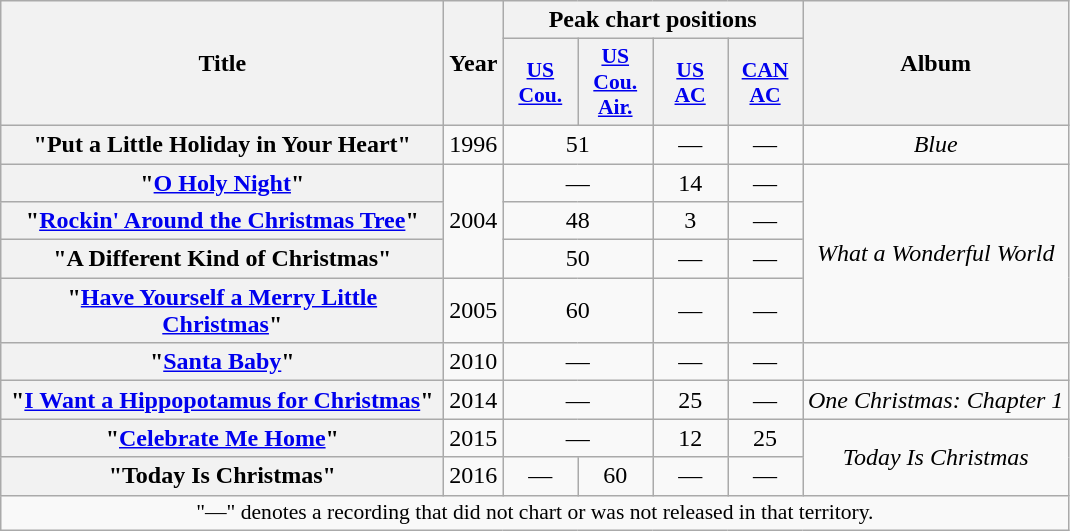<table class="wikitable plainrowheaders" style="text-align:center;" border="1">
<tr>
<th scope="col" rowspan="2" style="width:18em;">Title</th>
<th scope="col" rowspan="2">Year</th>
<th scope="col" colspan="4">Peak chart positions</th>
<th scope="col" rowspan="2">Album</th>
</tr>
<tr>
<th style="width:3em;font-size:90%;"><a href='#'>US<br>Cou.</a><br></th>
<th style="width:3em;font-size:90%;"><a href='#'>US<br>Cou.<br>Air.</a><br></th>
<th style="width:3em;font-size:90%;"><a href='#'>US<br>AC</a><br></th>
<th style="width:3em;font-size:90%;"><a href='#'>CAN<br>AC</a><br></th>
</tr>
<tr>
<th scope="row">"Put a Little Holiday in Your Heart"</th>
<td>1996</td>
<td colspan="2">51</td>
<td>—</td>
<td>—</td>
<td><em>Blue</em> </td>
</tr>
<tr>
<th scope="row">"<a href='#'>O Holy Night</a>"</th>
<td rowspan="3">2004</td>
<td colspan="2">—</td>
<td>14</td>
<td>—</td>
<td rowspan="4"><em>What a Wonderful World</em></td>
</tr>
<tr>
<th scope="row">"<a href='#'>Rockin' Around the Christmas Tree</a>"</th>
<td colspan="2">48</td>
<td>3</td>
<td>—</td>
</tr>
<tr>
<th scope="row">"A Different Kind of Christmas"</th>
<td colspan="2">50</td>
<td>—</td>
<td>—</td>
</tr>
<tr>
<th scope="row">"<a href='#'>Have Yourself a Merry Little Christmas</a>"</th>
<td>2005</td>
<td colspan="2">60</td>
<td>—</td>
<td>—</td>
</tr>
<tr>
<th scope="row">"<a href='#'>Santa Baby</a>"</th>
<td>2010</td>
<td colspan="2">—</td>
<td>—</td>
<td>—</td>
<td></td>
</tr>
<tr>
<th scope="row">"<a href='#'>I Want a Hippopotamus for Christmas</a>"</th>
<td>2014</td>
<td colspan="2">—</td>
<td>25</td>
<td>—</td>
<td><em>One Christmas: Chapter 1</em></td>
</tr>
<tr>
<th scope="row">"<a href='#'>Celebrate Me Home</a>" </th>
<td>2015</td>
<td colspan="2">—</td>
<td>12</td>
<td>25</td>
<td rowspan="2"><em>Today Is Christmas</em></td>
</tr>
<tr>
<th scope="row">"Today Is Christmas"</th>
<td>2016</td>
<td>—</td>
<td>60</td>
<td>—</td>
<td>—</td>
</tr>
<tr>
<td colspan="7" style="font-size:90%">"—" denotes a recording that did not chart or was not released in that territory.</td>
</tr>
</table>
